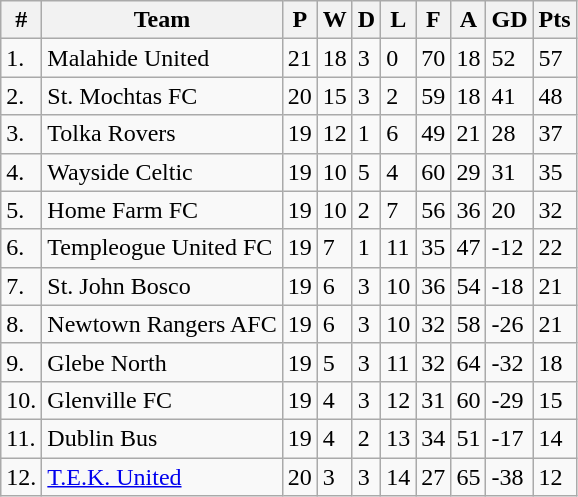<table class="wikitable">
<tr>
<th>#</th>
<th>Team</th>
<th>P</th>
<th>W</th>
<th>D</th>
<th>L</th>
<th>F</th>
<th>A</th>
<th>GD</th>
<th>Pts</th>
</tr>
<tr>
<td>1.</td>
<td>Malahide United</td>
<td>21</td>
<td>18</td>
<td>3</td>
<td>0</td>
<td>70</td>
<td>18</td>
<td>52</td>
<td>57</td>
</tr>
<tr>
<td>2.</td>
<td>St. Mochtas FC</td>
<td>20</td>
<td>15</td>
<td>3</td>
<td>2</td>
<td>59</td>
<td>18</td>
<td>41</td>
<td>48</td>
</tr>
<tr>
<td>3.</td>
<td>Tolka Rovers</td>
<td>19</td>
<td>12</td>
<td>1</td>
<td>6</td>
<td>49</td>
<td>21</td>
<td>28</td>
<td>37</td>
</tr>
<tr>
<td>4.</td>
<td>Wayside Celtic</td>
<td>19</td>
<td>10</td>
<td>5</td>
<td>4</td>
<td>60</td>
<td>29</td>
<td>31</td>
<td>35</td>
</tr>
<tr>
<td>5.</td>
<td>Home Farm FC</td>
<td>19</td>
<td>10</td>
<td>2</td>
<td>7</td>
<td>56</td>
<td>36</td>
<td>20</td>
<td>32</td>
</tr>
<tr>
<td>6.</td>
<td>Templeogue United FC</td>
<td>19</td>
<td>7</td>
<td>1</td>
<td>11</td>
<td>35</td>
<td>47</td>
<td>-12</td>
<td>22</td>
</tr>
<tr>
<td>7.</td>
<td>St. John Bosco</td>
<td>19</td>
<td>6</td>
<td>3</td>
<td>10</td>
<td>36</td>
<td>54</td>
<td>-18</td>
<td>21</td>
</tr>
<tr>
<td>8.</td>
<td>Newtown Rangers AFC</td>
<td>19</td>
<td>6</td>
<td>3</td>
<td>10</td>
<td>32</td>
<td>58</td>
<td>-26</td>
<td>21</td>
</tr>
<tr>
<td>9.</td>
<td>Glebe North</td>
<td>19</td>
<td>5</td>
<td>3</td>
<td>11</td>
<td>32</td>
<td>64</td>
<td>-32</td>
<td>18</td>
</tr>
<tr>
<td>10.</td>
<td>Glenville FC</td>
<td>19</td>
<td>4</td>
<td>3</td>
<td>12</td>
<td>31</td>
<td>60</td>
<td>-29</td>
<td>15</td>
</tr>
<tr>
<td>11.</td>
<td>Dublin Bus</td>
<td>19</td>
<td>4</td>
<td>2</td>
<td>13</td>
<td>34</td>
<td>51</td>
<td>-17</td>
<td>14</td>
</tr>
<tr>
<td>12.</td>
<td><a href='#'>T.E.K. United</a></td>
<td>20</td>
<td>3</td>
<td>3</td>
<td>14</td>
<td>27</td>
<td>65</td>
<td>-38</td>
<td>12</td>
</tr>
</table>
